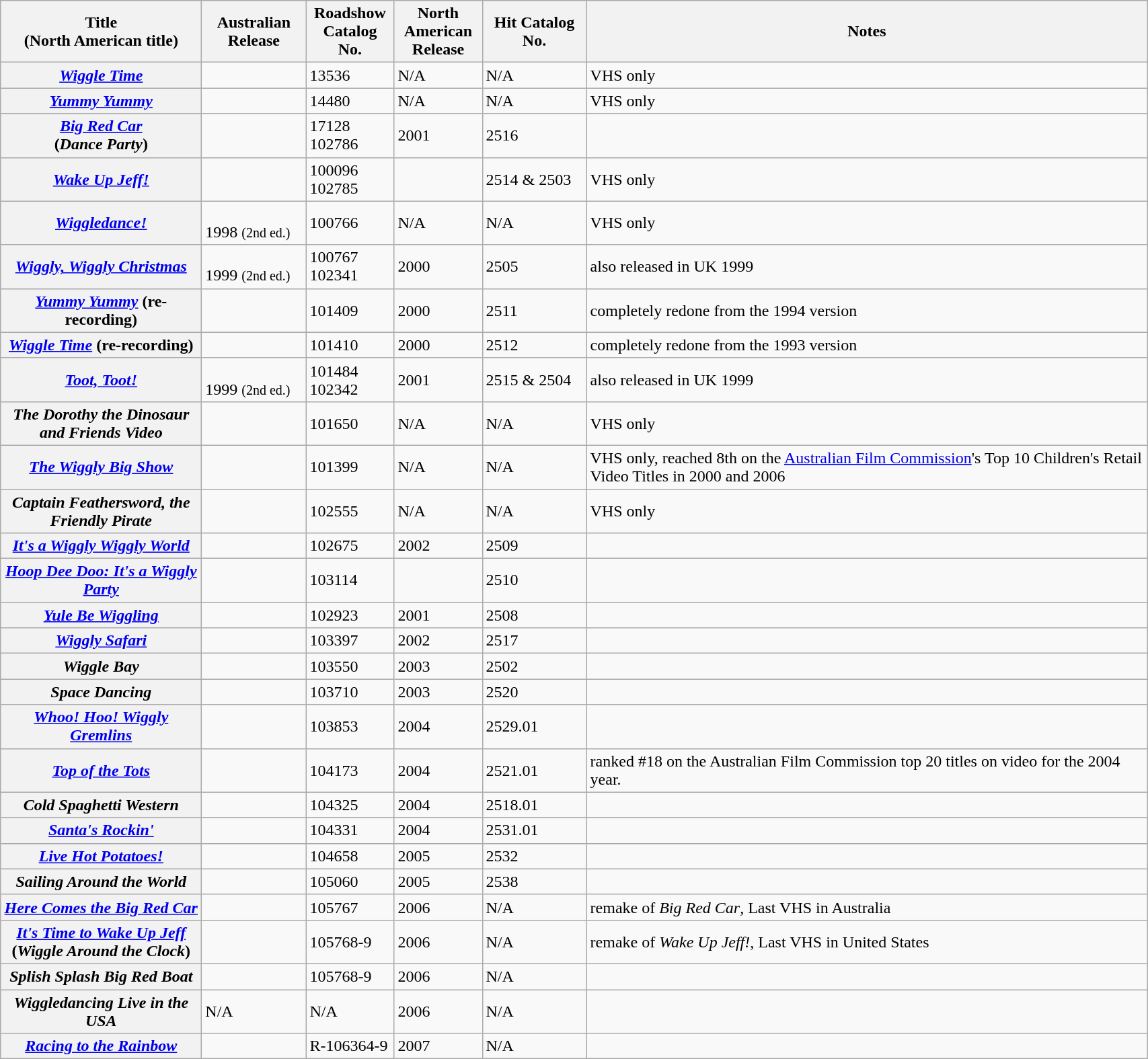<table class="wikitable sortable plainrowheaders" style="width:90%;">
<tr>
<th scope="col" style="width:12em;">Title<br>(North American title)</th>
<th scope="col" style="width:6em;">Australian Release</th>
<th scope="col" style="width:5em;">Roadshow Catalog No.</th>
<th scope="col" style="width:5em;">North American Release</th>
<th scope="col" style="width:6em;">Hit Catalog No.</th>
<th scope="col" class="unsortable">Notes</th>
</tr>
<tr>
<th scope="row"><em><a href='#'>Wiggle Time</a></em></th>
<td> </td>
<td>13536</td>
<td>N/A</td>
<td>N/A</td>
<td>VHS only</td>
</tr>
<tr>
<th scope="row"><em><a href='#'>Yummy Yummy</a></em></th>
<td> </td>
<td>14480</td>
<td>N/A</td>
<td>N/A</td>
<td>VHS only</td>
</tr>
<tr>
<th scope="row"><em><a href='#'>Big Red Car</a></em><br>(<em>Dance Party</em>)</th>
<td> </td>
<td>17128<br>102786</td>
<td>2001</td>
<td>2516</td>
<td></td>
</tr>
<tr>
<th scope="row"><em><a href='#'>Wake Up Jeff!</a></em></th>
<td> </td>
<td>100096<br>102785</td>
<td></td>
<td>2514 & 2503</td>
<td>VHS only</td>
</tr>
<tr>
<th scope="row"><em><a href='#'>Wiggledance!</a></em></th>
<td><br>1998 <small>(2nd ed.)</small> </td>
<td>100766</td>
<td>N/A</td>
<td>N/A</td>
<td>VHS only</td>
</tr>
<tr>
<th scope="row"><em><a href='#'>Wiggly, Wiggly Christmas</a></em></th>
<td><br>1999 <small>(2nd ed.)</small> </td>
<td>100767<br>102341</td>
<td>2000</td>
<td>2505</td>
<td>also released in UK 1999</td>
</tr>
<tr>
<th scope="row"><em><a href='#'>Yummy Yummy</a></em> (re-recording)</th>
<td> </td>
<td>101409</td>
<td>2000</td>
<td>2511</td>
<td>completely redone from the 1994 version</td>
</tr>
<tr>
<th scope="row"><em><a href='#'>Wiggle Time</a></em> (re-recording)</th>
<td> </td>
<td>101410</td>
<td>2000</td>
<td>2512</td>
<td>completely redone from the 1993 version</td>
</tr>
<tr>
<th scope="row"><em><a href='#'>Toot, Toot!</a></em></th>
<td><br>1999 <small>(2nd ed.)</small> </td>
<td>101484<br>102342</td>
<td>2001</td>
<td>2515 & 2504</td>
<td>also released in UK 1999</td>
</tr>
<tr>
<th scope="row"><em>The Dorothy the Dinosaur and Friends Video</em></th>
<td> </td>
<td>101650</td>
<td>N/A</td>
<td>N/A</td>
<td>VHS only</td>
</tr>
<tr>
<th scope="row"><em><a href='#'>The Wiggly Big Show</a></em></th>
<td></td>
<td>101399</td>
<td>N/A</td>
<td>N/A</td>
<td>VHS only, reached 8th on the <a href='#'>Australian Film Commission</a>'s Top 10 Children's Retail Video Titles in 2000 and 2006</td>
</tr>
<tr>
<th scope="row"><em>Captain Feathersword, the Friendly Pirate</em></th>
<td> </td>
<td>102555</td>
<td>N/A</td>
<td>N/A</td>
<td>VHS only</td>
</tr>
<tr>
<th scope="row"><em><a href='#'>It's a Wiggly Wiggly World</a></em></th>
<td> </td>
<td>102675</td>
<td>2002</td>
<td>2509</td>
<td></td>
</tr>
<tr>
<th scope="row"><em><a href='#'>Hoop Dee Doo: It's a Wiggly Party</a></em></th>
<td> </td>
<td>103114</td>
<td></td>
<td>2510</td>
<td></td>
</tr>
<tr>
<th scope="row"><em><a href='#'>Yule Be Wiggling</a></em></th>
<td> </td>
<td>102923</td>
<td>2001</td>
<td>2508</td>
<td></td>
</tr>
<tr>
<th scope="row"><em><a href='#'>Wiggly Safari</a></em></th>
<td> </td>
<td>103397</td>
<td>2002</td>
<td>2517</td>
<td></td>
</tr>
<tr>
<th scope="row"><em>Wiggle Bay</em></th>
<td> </td>
<td>103550</td>
<td>2003</td>
<td>2502</td>
<td></td>
</tr>
<tr>
<th scope="row"><em>Space Dancing</em></th>
<td> </td>
<td>103710</td>
<td>2003</td>
<td>2520</td>
<td></td>
</tr>
<tr>
<th scope="row"><em><a href='#'>Whoo! Hoo! Wiggly Gremlins</a></em></th>
<td> </td>
<td>103853</td>
<td>2004</td>
<td>2529.01</td>
<td></td>
</tr>
<tr>
<th scope="row"><em><a href='#'>Top of the Tots</a></em></th>
<td>  </td>
<td>104173</td>
<td>2004</td>
<td>2521.01</td>
<td>ranked #18 on the Australian Film Commission top 20 titles on video for the 2004 year.</td>
</tr>
<tr>
<th scope="row"><em>Cold Spaghetti Western</em></th>
<td>  </td>
<td>104325</td>
<td>2004</td>
<td>2518.01</td>
<td></td>
</tr>
<tr>
<th scope="row"><em><a href='#'>Santa's Rockin'</a></em></th>
<td>  </td>
<td>104331</td>
<td>2004</td>
<td>2531.01</td>
<td></td>
</tr>
<tr>
<th scope="row"><em><a href='#'>Live Hot Potatoes!</a></em></th>
<td> </td>
<td>104658</td>
<td>2005</td>
<td>2532</td>
<td></td>
</tr>
<tr>
<th scope="row"><em>Sailing Around the World</em></th>
<td>  </td>
<td>105060</td>
<td>2005</td>
<td>2538</td>
<td></td>
</tr>
<tr>
<th scope="row"><em><a href='#'>Here Comes the Big Red Car</a></em></th>
<td>  </td>
<td>105767</td>
<td>2006</td>
<td>N/A</td>
<td>remake of <em>Big Red Car</em>, Last VHS in Australia</td>
</tr>
<tr>
<th scope="row"><em><a href='#'>It's Time to Wake Up Jeff</a></em><br>(<em>Wiggle Around the Clock</em>)</th>
<td></td>
<td>105768-9</td>
<td>2006</td>
<td>N/A</td>
<td>remake of <em>Wake Up Jeff!</em>, Last VHS in United States</td>
</tr>
<tr>
<th scope="row"><em>Splish Splash Big Red Boat</em></th>
<td> </td>
<td>105768-9</td>
<td>2006</td>
<td>N/A</td>
<td></td>
</tr>
<tr>
<th scope="row"><em>Wiggledancing Live in the USA</em></th>
<td>N/A </td>
<td>N/A</td>
<td>2006</td>
<td>N/A</td>
<td></td>
</tr>
<tr>
<th scope="row"><em><a href='#'>Racing to the Rainbow</a></em></th>
<td> </td>
<td>R-106364-9</td>
<td>2007</td>
<td>N/A</td>
<td></td>
</tr>
</table>
